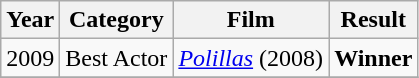<table class="wikitable">
<tr>
<th>Year</th>
<th>Category</th>
<th>Film</th>
<th>Result</th>
</tr>
<tr>
<td>2009</td>
<td>Best Actor</td>
<td><em><a href='#'>Polillas</a></em> (2008)</td>
<td><strong>Winner</strong></td>
</tr>
<tr>
</tr>
</table>
